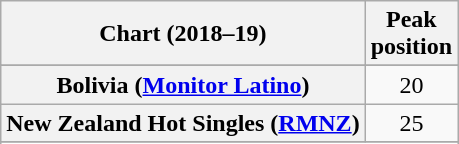<table class="wikitable sortable plainrowheaders" style="text-align:center">
<tr>
<th scope="col">Chart (2018–19)</th>
<th scope="col">Peak<br> position</th>
</tr>
<tr>
</tr>
<tr>
<th scope="row">Bolivia (<a href='#'>Monitor Latino</a>)</th>
<td>20</td>
</tr>
<tr>
<th scope="row">New Zealand Hot Singles (<a href='#'>RMNZ</a>)</th>
<td>25</td>
</tr>
<tr>
</tr>
<tr>
</tr>
<tr>
</tr>
</table>
